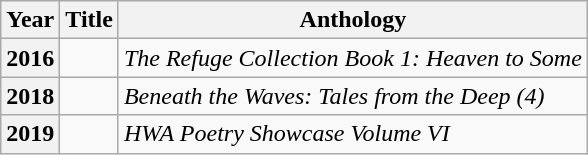<table class="wikitable sortable">
<tr>
<th>Year</th>
<th>Title</th>
<th>Anthology</th>
</tr>
<tr>
<th>2016</th>
<td></td>
<td><em>The Refuge Collection Book 1: Heaven to Some</em></td>
</tr>
<tr>
<th>2018</th>
<td></td>
<td><em>Beneath the Waves: Tales from the Deep (4)</em></td>
</tr>
<tr>
<th>2019</th>
<td></td>
<td><em>HWA Poetry Showcase Volume VI</em></td>
</tr>
</table>
